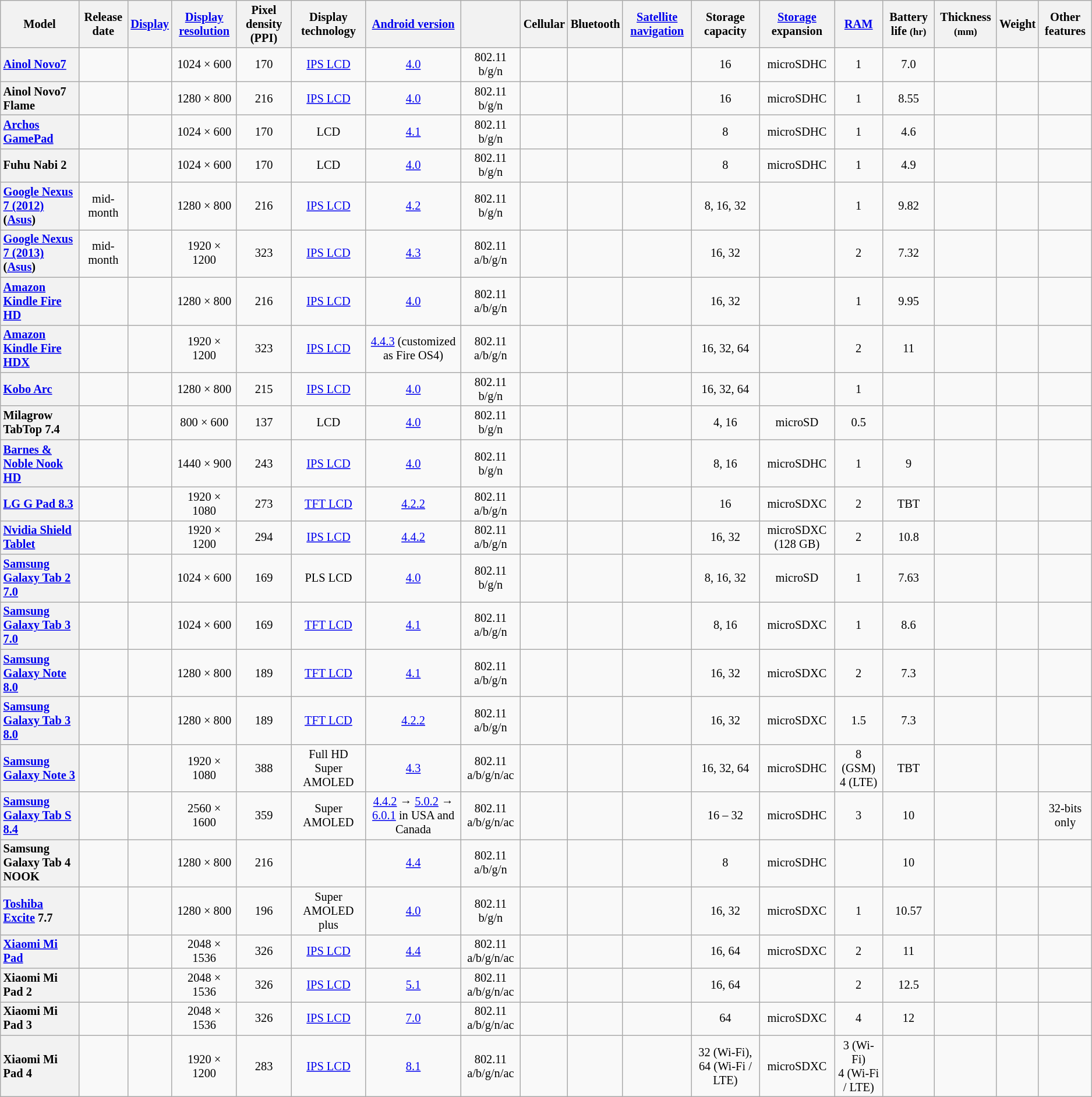<table class="wikitable sortable" style="font-size: 85%; text-align: center; width: auto;">
<tr>
<th>Model</th>
<th>Release date</th>
<th><a href='#'>Display</a></th>
<th><a href='#'>Display resolution</a></th>
<th>Pixel density (PPI)</th>
<th>Display technology</th>
<th><a href='#'>Android version</a></th>
<th></th>
<th>Cellular</th>
<th>Bluetooth</th>
<th><a href='#'>Satellite navigation</a></th>
<th>Storage capacity <small></small></th>
<th><a href='#'>Storage</a> expansion</th>
<th><a href='#'>RAM</a> <small></small></th>
<th>Battery life <small>(hr)</small></th>
<th>Thickness <small>(mm)</small></th>
<th>Weight</th>
<th>Other features</th>
</tr>
<tr>
<th style="text-align:left;" scope="col"><a href='#'>Ainol Novo7</a> </th>
<td></td>
<td></td>
<td>1024 × 600</td>
<td>170</td>
<td><a href='#'>IPS LCD</a></td>
<td><a href='#'>4.0</a></td>
<td>802.11 b/g/n</td>
<td></td>
<td></td>
<td></td>
<td>16</td>
<td>microSDHC</td>
<td>1</td>
<td>7.0</td>
<td></td>
<td></td>
<td></td>
</tr>
<tr>
<th style="text-align:left;" scope="col">Ainol Novo7 Flame</th>
<td></td>
<td></td>
<td>1280 × 800</td>
<td>216</td>
<td><a href='#'>IPS LCD</a></td>
<td><a href='#'>4.0</a></td>
<td>802.11 b/g/n</td>
<td></td>
<td></td>
<td></td>
<td>16</td>
<td>microSDHC</td>
<td>1</td>
<td>8.55</td>
<td></td>
<td></td>
<td></td>
</tr>
<tr>
<th style="text-align:left;" scope="col"><a href='#'>Archos GamePad</a></th>
<td></td>
<td></td>
<td>1024 × 600</td>
<td>170</td>
<td>LCD</td>
<td><a href='#'>4.1</a></td>
<td>802.11 b/g/n</td>
<td></td>
<td></td>
<td></td>
<td>8</td>
<td>microSDHC</td>
<td>1</td>
<td>4.6</td>
<td></td>
<td></td>
<td></td>
</tr>
<tr>
<th style="text-align:left;" scope="col">Fuhu Nabi 2</th>
<td></td>
<td></td>
<td>1024 × 600</td>
<td>170</td>
<td>LCD</td>
<td><a href='#'>4.0</a></td>
<td>802.11 b/g/n</td>
<td></td>
<td></td>
<td></td>
<td>8</td>
<td>microSDHC</td>
<td>1</td>
<td>4.9</td>
<td></td>
<td></td>
<td></td>
</tr>
<tr>
<th style="text-align:left;" scope="col"><a href='#'>Google Nexus 7 (2012)</a>(<a href='#'>Asus</a>)</th>
<td> mid-month</td>
<td></td>
<td>1280 × 800</td>
<td>216</td>
<td><a href='#'>IPS LCD</a></td>
<td><a href='#'>4.2</a></td>
<td>802.11 b/g/n</td>
<td></td>
<td></td>
<td></td>
<td>8, 16, 32</td>
<td></td>
<td>1</td>
<td>9.82</td>
<td></td>
<td></td>
<td></td>
</tr>
<tr>
<th style="text-align:left;" scope="col"><a href='#'>Google Nexus 7 (2013)</a>(<a href='#'>Asus</a>)</th>
<td> mid-month</td>
<td></td>
<td>1920 × 1200</td>
<td>323</td>
<td><a href='#'>IPS LCD</a></td>
<td><a href='#'>4.3</a></td>
<td>802.11 a/b/g/n</td>
<td></td>
<td></td>
<td></td>
<td>16, 32</td>
<td></td>
<td>2</td>
<td>7.32</td>
<td></td>
<td></td>
<td></td>
</tr>
<tr>
<th style="text-align:left;" scope="col"><a href='#'>Amazon Kindle Fire HD</a></th>
<td></td>
<td></td>
<td>1280 × 800</td>
<td>216</td>
<td><a href='#'>IPS LCD</a></td>
<td><a href='#'>4.0</a></td>
<td>802.11 a/b/g/n</td>
<td></td>
<td></td>
<td></td>
<td>16, 32</td>
<td></td>
<td>1</td>
<td>9.95</td>
<td></td>
<td></td>
<td></td>
</tr>
<tr>
<th style="text-align:left;" scope="col"><a href='#'>Amazon Kindle Fire HDX</a></th>
<td></td>
<td></td>
<td>1920 × 1200</td>
<td>323</td>
<td><a href='#'>IPS LCD</a></td>
<td><a href='#'>4.4.3</a> (customized as Fire OS4)</td>
<td>802.11 a/b/g/n</td>
<td></td>
<td></td>
<td></td>
<td>16, 32, 64</td>
<td></td>
<td>2</td>
<td>11</td>
<td></td>
<td></td>
<td></td>
</tr>
<tr>
<th style="text-align:left;" scope="col"><a href='#'>Kobo Arc</a></th>
<td></td>
<td></td>
<td>1280 × 800</td>
<td>215</td>
<td><a href='#'>IPS LCD</a></td>
<td><a href='#'>4.0</a></td>
<td>802.11 b/g/n</td>
<td></td>
<td></td>
<td></td>
<td>16, 32, 64</td>
<td></td>
<td>1</td>
<td></td>
<td></td>
<td></td>
<td></td>
</tr>
<tr>
<th style="text-align:left;" scope="col">Milagrow TabTop 7.4</th>
<td></td>
<td></td>
<td>800 × 600</td>
<td>137</td>
<td>LCD</td>
<td><a href='#'>4.0</a></td>
<td>802.11 b/g/n</td>
<td></td>
<td></td>
<td></td>
<td>4, 16</td>
<td>microSD</td>
<td>0.5</td>
<td></td>
<td></td>
<td></td>
<td></td>
</tr>
<tr>
<th style="text-align:left;" scope="col"><a href='#'>Barnes & Noble Nook HD</a></th>
<td></td>
<td></td>
<td>1440 × 900</td>
<td>243</td>
<td><a href='#'>IPS LCD</a></td>
<td><a href='#'>4.0</a></td>
<td>802.11 b/g/n</td>
<td></td>
<td></td>
<td></td>
<td>8, 16</td>
<td>microSDHC</td>
<td>1</td>
<td>9</td>
<td></td>
<td></td>
<td></td>
</tr>
<tr>
<th style="text-align:left;" scope="col"><a href='#'>LG G Pad 8.3</a></th>
<td></td>
<td></td>
<td>1920 × 1080</td>
<td>273</td>
<td><a href='#'>TFT LCD</a></td>
<td><a href='#'>4.2.2</a></td>
<td>802.11 a/b/g/n</td>
<td></td>
<td></td>
<td></td>
<td>16</td>
<td>microSDXC</td>
<td>2</td>
<td>TBT</td>
<td></td>
<td></td>
<td></td>
</tr>
<tr>
<th style="text-align:left;" scope="col"><a href='#'>Nvidia Shield Tablet</a></th>
<td></td>
<td></td>
<td>1920 × 1200</td>
<td>294</td>
<td><a href='#'>IPS LCD</a></td>
<td><a href='#'>4.4.2</a></td>
<td>802.11 a/b/g/n</td>
<td></td>
<td></td>
<td></td>
<td>16, 32</td>
<td>microSDXC (128 GB)</td>
<td>2</td>
<td>10.8</td>
<td></td>
<td></td>
<td></td>
</tr>
<tr>
<th style="text-align:left;" scope="col"><a href='#'>Samsung Galaxy Tab 2 7.0</a></th>
<td></td>
<td></td>
<td>1024 × 600</td>
<td>169</td>
<td>PLS LCD</td>
<td><a href='#'>4.0</a></td>
<td>802.11 b/g/n</td>
<td></td>
<td></td>
<td></td>
<td>8, 16, 32</td>
<td>microSD</td>
<td>1</td>
<td>7.63</td>
<td></td>
<td></td>
<td></td>
</tr>
<tr>
<th style="text-align:left;" scope="col"><a href='#'>Samsung Galaxy Tab 3 7.0</a></th>
<td></td>
<td></td>
<td>1024 × 600</td>
<td>169</td>
<td><a href='#'>TFT LCD</a></td>
<td><a href='#'>4.1</a></td>
<td>802.11 a/b/g/n</td>
<td></td>
<td></td>
<td></td>
<td>8, 16</td>
<td>microSDXC</td>
<td>1</td>
<td>8.6</td>
<td></td>
<td></td>
<td></td>
</tr>
<tr>
<th style="text-align:left;" scope="col"><a href='#'>Samsung Galaxy Note 8.0</a></th>
<td></td>
<td></td>
<td>1280 × 800</td>
<td>189</td>
<td><a href='#'>TFT LCD</a></td>
<td><a href='#'>4.1</a></td>
<td>802.11 a/b/g/n</td>
<td></td>
<td></td>
<td></td>
<td>16, 32</td>
<td>microSDXC</td>
<td>2</td>
<td>7.3</td>
<td></td>
<td></td>
<td></td>
</tr>
<tr>
<th style="text-align:left;" scope="col"><a href='#'>Samsung Galaxy Tab 3 8.0</a></th>
<td></td>
<td></td>
<td>1280 × 800</td>
<td>189</td>
<td><a href='#'>TFT LCD</a></td>
<td><a href='#'>4.2.2</a></td>
<td>802.11 a/b/g/n</td>
<td></td>
<td></td>
<td></td>
<td>16, 32</td>
<td>microSDXC</td>
<td>1.5</td>
<td>7.3</td>
<td></td>
<td></td>
<td></td>
</tr>
<tr>
<th style="text-align:left;" scope="col"><a href='#'>Samsung Galaxy Note 3</a></th>
<td></td>
<td></td>
<td>1920 × 1080</td>
<td>388</td>
<td>Full HD Super AMOLED</td>
<td><a href='#'>4.3</a></td>
<td>802.11 a/b/g/n/ac</td>
<td></td>
<td></td>
<td></td>
<td>16, 32, 64</td>
<td>microSDHC</td>
<td>8 (GSM) <br> 4 (LTE)</td>
<td>TBT</td>
<td></td>
<td></td>
<td></td>
</tr>
<tr>
<th style="text-align:left;" scope="col"><a href='#'>Samsung Galaxy Tab S 8.4</a></th>
<td></td>
<td></td>
<td>2560 × 1600</td>
<td>359</td>
<td>Super AMOLED</td>
<td><a href='#'>4.4.2</a> → <a href='#'>5.0.2</a> → <a href='#'>6.0.1</a> in USA and Canada</td>
<td>802.11 a/b/g/n/ac</td>
<td></td>
<td></td>
<td></td>
<td>16 – 32</td>
<td>microSDHC</td>
<td>3</td>
<td>10</td>
<td></td>
<td></td>
<td>32-bits only</td>
</tr>
<tr>
<th style="text-align:left;" scope="col">Samsung Galaxy Tab 4 NOOK</th>
<td></td>
<td></td>
<td>1280 × 800</td>
<td>216</td>
<td></td>
<td><a href='#'>4.4</a></td>
<td>802.11 a/b/g/n</td>
<td></td>
<td></td>
<td></td>
<td>8</td>
<td>microSDHC</td>
<td></td>
<td>10</td>
<td></td>
<td></td>
<td></td>
</tr>
<tr>
<th style="text-align:left;" scope="col"><a href='#'>Toshiba Excite</a> 7.7</th>
<td></td>
<td></td>
<td>1280 × 800</td>
<td>196</td>
<td>Super AMOLED plus</td>
<td><a href='#'>4.0</a></td>
<td>802.11 b/g/n</td>
<td></td>
<td></td>
<td></td>
<td>16, 32</td>
<td>microSDXC</td>
<td>1</td>
<td>10.57</td>
<td></td>
<td></td>
<td></td>
</tr>
<tr>
<th style="text-align:left;" scope="col"><a href='#'>Xiaomi Mi Pad</a></th>
<td></td>
<td></td>
<td>2048 × 1536</td>
<td>326</td>
<td><a href='#'>IPS LCD</a></td>
<td><a href='#'>4.4</a></td>
<td>802.11 a/b/g/n/ac</td>
<td></td>
<td></td>
<td></td>
<td>16, 64</td>
<td>microSDXC</td>
<td>2</td>
<td>11</td>
<td></td>
<td></td>
<td></td>
</tr>
<tr>
<th style="text-align:left;" scope="col">Xiaomi Mi Pad 2</th>
<td></td>
<td></td>
<td>2048 × 1536</td>
<td>326</td>
<td><a href='#'>IPS LCD</a></td>
<td><a href='#'>5.1</a></td>
<td>802.11 a/b/g/n/ac</td>
<td></td>
<td></td>
<td></td>
<td>16, 64</td>
<td></td>
<td>2</td>
<td>12.5</td>
<td></td>
<td></td>
<td></td>
</tr>
<tr>
<th style="text-align:left;" scope="col">Xiaomi Mi Pad 3</th>
<td></td>
<td></td>
<td>2048 × 1536</td>
<td>326</td>
<td><a href='#'>IPS LCD</a></td>
<td><a href='#'>7.0</a></td>
<td>802.11 a/b/g/n/ac</td>
<td></td>
<td></td>
<td></td>
<td>64</td>
<td>microSDXC</td>
<td>4</td>
<td>12</td>
<td></td>
<td></td>
<td></td>
</tr>
<tr>
<th style="text-align:left;" scope="col">Xiaomi Mi Pad 4</th>
<td></td>
<td></td>
<td>1920 × 1200</td>
<td>283</td>
<td><a href='#'>IPS LCD</a></td>
<td><a href='#'>8.1</a></td>
<td>802.11 a/b/g/n/ac</td>
<td></td>
<td></td>
<td></td>
<td>32 (Wi-Fi), 64 (Wi-Fi / LTE)</td>
<td>microSDXC</td>
<td>3 (Wi-Fi)<br>4 (Wi-Fi / LTE)</td>
<td></td>
<td></td>
<td></td>
<td></td>
</tr>
</table>
